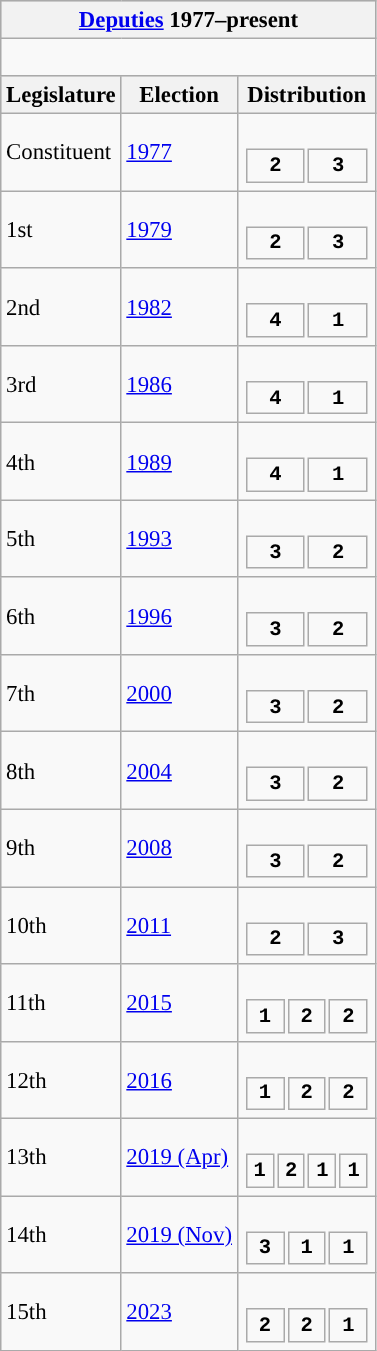<table class="wikitable" style="font-size:95%;">
<tr bgcolor="#CCCCCC">
<th colspan="3"><a href='#'>Deputies</a> 1977–present</th>
</tr>
<tr>
<td colspan="3"><br>










</td>
</tr>
<tr bgcolor="#CCCCCC">
<th>Legislature</th>
<th>Election</th>
<th>Distribution</th>
</tr>
<tr>
<td>Constituent</td>
<td><a href='#'>1977</a></td>
<td><br><table style="width:6.25em; font-size:90%; text-align:center; font-family:Courier New;">
<tr style="font-weight:bold">
<td style="background:">2</td>
<td style="background:">3</td>
</tr>
</table>
</td>
</tr>
<tr>
<td>1st</td>
<td><a href='#'>1979</a></td>
<td><br><table style="width:6.25em; font-size:90%; text-align:center; font-family:Courier New;">
<tr style="font-weight:bold">
<td style="background:">2</td>
<td style="background:">3</td>
</tr>
</table>
</td>
</tr>
<tr>
<td>2nd</td>
<td><a href='#'>1982</a></td>
<td><br><table style="width:6.25em; font-size:90%; text-align:center; font-family:Courier New;">
<tr style="font-weight:bold">
<td style="background:">4</td>
<td style="background:">1</td>
</tr>
</table>
</td>
</tr>
<tr>
<td>3rd</td>
<td><a href='#'>1986</a></td>
<td><br><table style="width:6.25em; font-size:90%; text-align:center; font-family:Courier New;">
<tr style="font-weight:bold">
<td style="background:">4</td>
<td style="background:">1</td>
</tr>
</table>
</td>
</tr>
<tr>
<td>4th</td>
<td><a href='#'>1989</a></td>
<td><br><table style="width:6.25em; font-size:90%; text-align:center; font-family:Courier New;">
<tr style="font-weight:bold">
<td style="background:">4</td>
<td style="background:">1</td>
</tr>
</table>
</td>
</tr>
<tr>
<td>5th</td>
<td><a href='#'>1993</a></td>
<td><br><table style="width:6.25em; font-size:90%; text-align:center; font-family:Courier New;">
<tr style="font-weight:bold">
<td style="background:">3</td>
<td style="background:">2</td>
</tr>
</table>
</td>
</tr>
<tr>
<td>6th</td>
<td><a href='#'>1996</a></td>
<td><br><table style="width:6.25em; font-size:90%; text-align:center; font-family:Courier New;">
<tr style="font-weight:bold">
<td style="background:">3</td>
<td style="background:">2</td>
</tr>
</table>
</td>
</tr>
<tr>
<td>7th</td>
<td><a href='#'>2000</a></td>
<td><br><table style="width:6.25em; font-size:90%; text-align:center; font-family:Courier New;">
<tr style="font-weight:bold">
<td style="background:">3</td>
<td style="background:">2</td>
</tr>
</table>
</td>
</tr>
<tr>
<td>8th</td>
<td><a href='#'>2004</a></td>
<td><br><table style="width:6.25em; font-size:90%; text-align:center; font-family:Courier New;">
<tr style="font-weight:bold">
<td style="background:">3</td>
<td style="background:">2</td>
</tr>
</table>
</td>
</tr>
<tr>
<td>9th</td>
<td><a href='#'>2008</a></td>
<td><br><table style="width:6.25em; font-size:90%; text-align:center; font-family:Courier New;">
<tr style="font-weight:bold">
<td style="background:">3</td>
<td style="background:">2</td>
</tr>
</table>
</td>
</tr>
<tr>
<td>10th</td>
<td><a href='#'>2011</a></td>
<td><br><table style="width:6.25em; font-size:90%; text-align:center; font-family:Courier New;">
<tr style="font-weight:bold">
<td style="background:">2</td>
<td style="background:">3</td>
</tr>
</table>
</td>
</tr>
<tr>
<td>11th</td>
<td><a href='#'>2015</a></td>
<td><br><table style="width:6.25em; font-size:90%; text-align:center; font-family:Courier New;">
<tr style="font-weight:bold">
<td style="background:">1</td>
<td style="background:">2</td>
<td style="background:">2</td>
</tr>
</table>
</td>
</tr>
<tr>
<td>12th</td>
<td><a href='#'>2016</a></td>
<td><br><table style="width:6.25em; font-size:90%; text-align:center; font-family:Courier New;">
<tr style="font-weight:bold">
<td style="background:">1</td>
<td style="background:">2</td>
<td style="background:">2</td>
</tr>
</table>
</td>
</tr>
<tr>
<td>13th</td>
<td><a href='#'>2019 (Apr)</a></td>
<td><br><table style="width:6.25em; font-size:90%; text-align:center; font-family:Courier New;">
<tr style="font-weight:bold">
<td style="background:">1</td>
<td style="background:">2</td>
<td style="background:">1</td>
<td style="background:">1</td>
</tr>
</table>
</td>
</tr>
<tr>
<td>14th</td>
<td><a href='#'>2019 (Nov)</a></td>
<td><br><table style="width:6.25em; font-size:90%; text-align:center; font-family:Courier New;">
<tr style="font-weight:bold">
<td style="background:">3</td>
<td style="background:">1</td>
<td style="background:">1</td>
</tr>
</table>
</td>
</tr>
<tr>
<td>15th</td>
<td><a href='#'>2023</a></td>
<td><br><table style="width:6.25em; font-size:90%; text-align:center; font-family:Courier New;">
<tr style="font-weight:bold">
<td style="background:">2</td>
<td style="background:">2</td>
<td style="background:">1</td>
</tr>
</table>
</td>
</tr>
</table>
